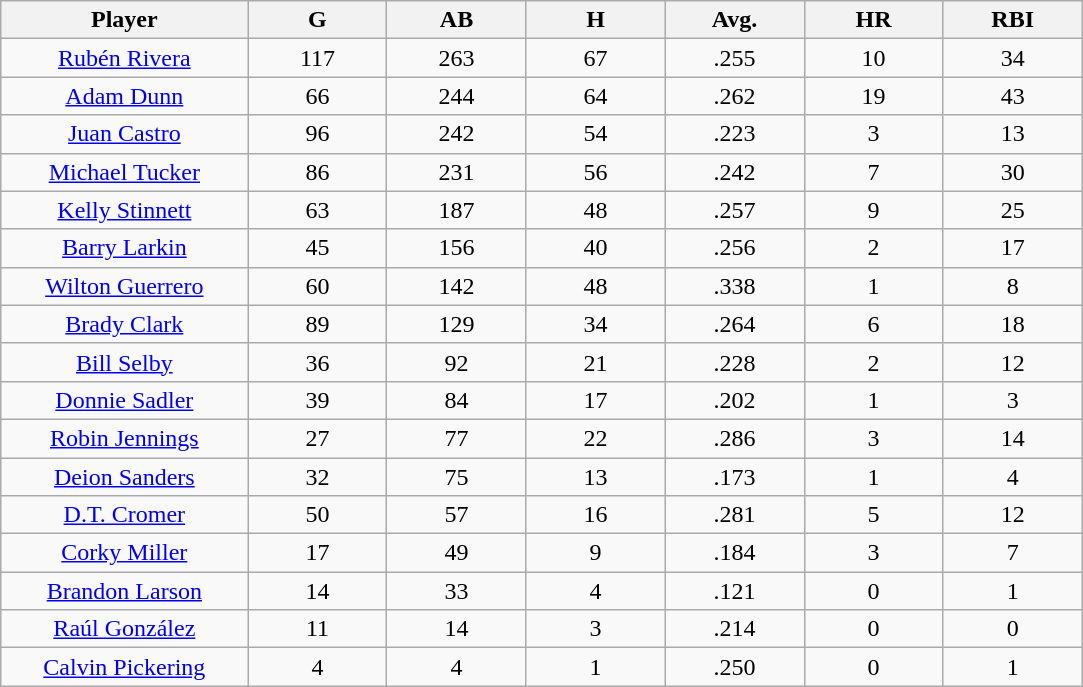<table class="wikitable sortable">
<tr>
<th bgcolor="#DDDDFF" width="16%">Player</th>
<th bgcolor="#DDDDFF" width="9%">G</th>
<th bgcolor="#DDDDFF" width="9%">AB</th>
<th bgcolor="#DDDDFF" width="9%">H</th>
<th bgcolor="#DDDDFF" width="9%">Avg.</th>
<th bgcolor="#DDDDFF" width="9%">HR</th>
<th bgcolor="#DDDDFF" width="9%">RBI</th>
</tr>
<tr align=center>
<td><a href='#'>Rubén Rivera</a></td>
<td>117</td>
<td>263</td>
<td>67</td>
<td>.255</td>
<td>10</td>
<td>34</td>
</tr>
<tr align=center>
<td><a href='#'>Adam Dunn</a></td>
<td>66</td>
<td>244</td>
<td>64</td>
<td>.262</td>
<td>19</td>
<td>43</td>
</tr>
<tr align=center>
<td><a href='#'>Juan Castro</a></td>
<td>96</td>
<td>242</td>
<td>54</td>
<td>.223</td>
<td>3</td>
<td>13</td>
</tr>
<tr align=center>
<td><a href='#'>Michael Tucker</a></td>
<td>86</td>
<td>231</td>
<td>56</td>
<td>.242</td>
<td>7</td>
<td>30</td>
</tr>
<tr align=center>
<td><a href='#'>Kelly Stinnett</a></td>
<td>63</td>
<td>187</td>
<td>48</td>
<td>.257</td>
<td>9</td>
<td>25</td>
</tr>
<tr align=center>
<td><a href='#'>Barry Larkin</a></td>
<td>45</td>
<td>156</td>
<td>40</td>
<td>.256</td>
<td>2</td>
<td>17</td>
</tr>
<tr align=center>
<td><a href='#'>Wilton Guerrero</a></td>
<td>60</td>
<td>142</td>
<td>48</td>
<td>.338</td>
<td>1</td>
<td>8</td>
</tr>
<tr align=center>
<td><a href='#'>Brady Clark</a></td>
<td>89</td>
<td>129</td>
<td>34</td>
<td>.264</td>
<td>6</td>
<td>18</td>
</tr>
<tr align=center>
<td><a href='#'>Bill Selby</a></td>
<td>36</td>
<td>92</td>
<td>21</td>
<td>.228</td>
<td>2</td>
<td>12</td>
</tr>
<tr align=center>
<td><a href='#'>Donnie Sadler</a></td>
<td>39</td>
<td>84</td>
<td>17</td>
<td>.202</td>
<td>1</td>
<td>3</td>
</tr>
<tr align=center>
<td><a href='#'>Robin Jennings</a></td>
<td>27</td>
<td>77</td>
<td>22</td>
<td>.286</td>
<td>3</td>
<td>14</td>
</tr>
<tr align=center>
<td><a href='#'>Deion Sanders</a></td>
<td>32</td>
<td>75</td>
<td>13</td>
<td>.173</td>
<td>1</td>
<td>4</td>
</tr>
<tr align=center>
<td><a href='#'>D.T. Cromer</a></td>
<td>50</td>
<td>57</td>
<td>16</td>
<td>.281</td>
<td>5</td>
<td>12</td>
</tr>
<tr align=center>
<td><a href='#'>Corky Miller</a></td>
<td>17</td>
<td>49</td>
<td>9</td>
<td>.184</td>
<td>3</td>
<td>7</td>
</tr>
<tr align=center>
<td><a href='#'>Brandon Larson</a></td>
<td>14</td>
<td>33</td>
<td>4</td>
<td>.121</td>
<td>0</td>
<td>1</td>
</tr>
<tr align=center>
<td><a href='#'>Raúl González</a></td>
<td>11</td>
<td>14</td>
<td>3</td>
<td>.214</td>
<td>0</td>
<td>0</td>
</tr>
<tr align=center>
<td><a href='#'>Calvin Pickering</a></td>
<td>4</td>
<td>4</td>
<td>1</td>
<td>.250</td>
<td>0</td>
<td>1</td>
</tr>
</table>
